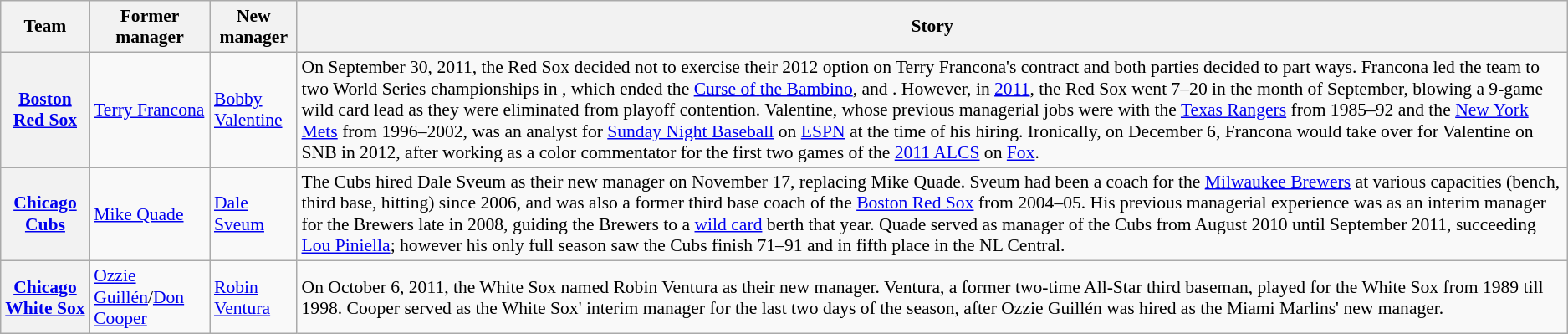<table class="wikitable" style="font-size:90%;">
<tr>
<th>Team</th>
<th>Former manager</th>
<th>New manager</th>
<th>Story</th>
</tr>
<tr>
<th><a href='#'>Boston Red Sox</a></th>
<td><a href='#'>Terry Francona</a></td>
<td><a href='#'>Bobby Valentine</a></td>
<td>On September 30, 2011, the Red Sox decided not to exercise their 2012 option on Terry Francona's contract and both parties decided to part ways. Francona led the team to two World Series championships in , which ended the <a href='#'>Curse of the Bambino</a>, and . However, in <a href='#'>2011</a>, the Red Sox went 7–20 in the month of September, blowing a 9-game wild card lead as they were eliminated from playoff contention. Valentine, whose previous managerial jobs were with the <a href='#'>Texas Rangers</a> from 1985–92 and the <a href='#'>New York Mets</a> from 1996–2002, was an analyst for <a href='#'>Sunday Night Baseball</a> on <a href='#'>ESPN</a> at the time of his hiring. Ironically, on December 6, Francona would take over for Valentine on SNB in 2012, after working as a color commentator for the first two games of the <a href='#'>2011 ALCS</a> on <a href='#'>Fox</a>.</td>
</tr>
<tr>
<th><a href='#'>Chicago Cubs</a></th>
<td><a href='#'>Mike Quade</a></td>
<td><a href='#'>Dale Sveum</a></td>
<td>The Cubs hired Dale Sveum as their new manager on November 17, replacing Mike Quade. Sveum had been a coach for the <a href='#'>Milwaukee Brewers</a> at various capacities (bench, third base, hitting) since 2006, and was also a former third base coach of the <a href='#'>Boston Red Sox</a> from 2004–05. His previous managerial experience was as an interim manager for the Brewers late in 2008, guiding the Brewers to a <a href='#'>wild card</a> berth that year. Quade served as manager of the Cubs from August 2010 until September 2011, succeeding <a href='#'>Lou Piniella</a>; however his only full season saw the Cubs finish 71–91 and in fifth place in the NL Central.</td>
</tr>
<tr>
<th><a href='#'>Chicago White Sox</a></th>
<td><a href='#'>Ozzie Guillén</a>/<a href='#'>Don Cooper</a></td>
<td><a href='#'>Robin Ventura</a></td>
<td>On October 6, 2011, the White Sox named Robin Ventura as their new manager. Ventura, a former two-time All-Star third baseman, played for the White Sox from 1989 till 1998. Cooper served as the White Sox' interim manager for the last two days of the season, after Ozzie Guillén was hired as the Miami Marlins' new manager.</td>
</tr>
</table>
